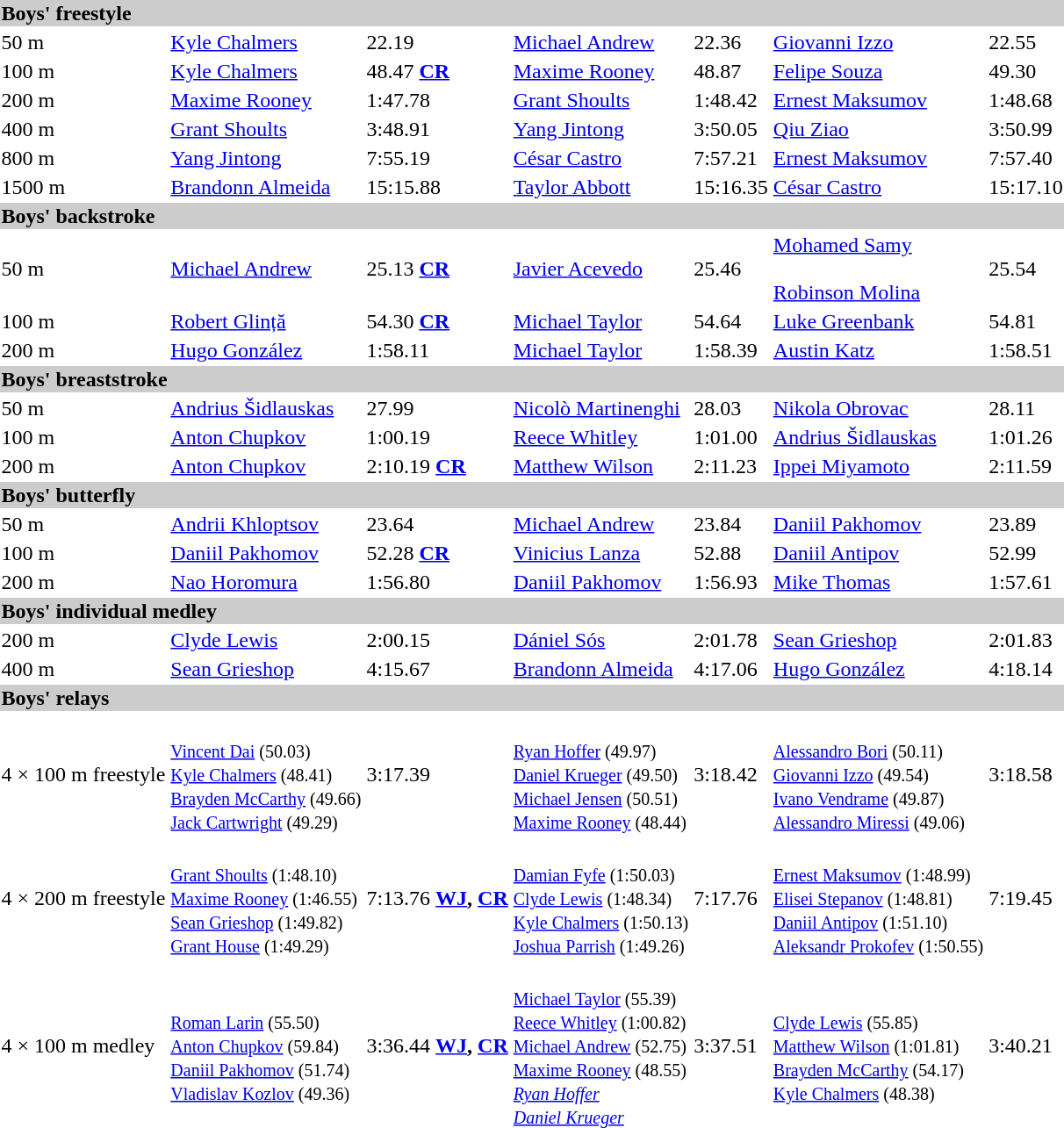<table>
<tr bgcolor="#cccccc">
<td colspan=7><strong>Boys' freestyle</strong></td>
</tr>
<tr>
<td>50 m</td>
<td><a href='#'>Kyle Chalmers</a> <br><small></small></td>
<td>22.19</td>
<td><a href='#'>Michael Andrew</a> <br><small></small></td>
<td>22.36</td>
<td><a href='#'>Giovanni Izzo</a> <br><small></small></td>
<td>22.55</td>
</tr>
<tr>
<td>100 m</td>
<td><a href='#'>Kyle Chalmers</a> <br><small></small></td>
<td>48.47  <strong><a href='#'>CR</a></strong></td>
<td><a href='#'>Maxime Rooney</a> <br><small></small></td>
<td>48.87</td>
<td><a href='#'>Felipe Souza</a> <br><small></small></td>
<td>49.30</td>
</tr>
<tr>
<td>200 m</td>
<td><a href='#'>Maxime Rooney</a> <br><small></small></td>
<td>1:47.78</td>
<td><a href='#'>Grant Shoults</a> <br><small></small></td>
<td>1:48.42</td>
<td><a href='#'>Ernest Maksumov</a> <br><small></small></td>
<td>1:48.68</td>
</tr>
<tr>
<td>400 m</td>
<td><a href='#'>Grant Shoults</a> <br><small></small></td>
<td>3:48.91</td>
<td><a href='#'>Yang Jintong</a> <br><small></small></td>
<td>3:50.05</td>
<td><a href='#'>Qiu Ziao</a> <br><small></small></td>
<td>3:50.99</td>
</tr>
<tr>
<td>800 m</td>
<td><a href='#'>Yang Jintong</a> <br><small></small></td>
<td>7:55.19</td>
<td><a href='#'>César Castro</a> <br><small></small></td>
<td>7:57.21</td>
<td><a href='#'>Ernest Maksumov</a> <br><small></small></td>
<td>7:57.40</td>
</tr>
<tr>
<td>1500 m</td>
<td><a href='#'>Brandonn Almeida</a> <br><small></small></td>
<td>15:15.88</td>
<td><a href='#'>Taylor Abbott</a> <br><small></small></td>
<td>15:16.35</td>
<td><a href='#'>César Castro</a> <br><small></small></td>
<td>15:17.10</td>
</tr>
<tr bgcolor="#cccccc">
<td colspan=7><strong>Boys' backstroke</strong></td>
</tr>
<tr>
<td>50 m</td>
<td><a href='#'>Michael Andrew</a> <br><small></small></td>
<td>25.13 <strong><a href='#'>CR</a></strong></td>
<td><a href='#'>Javier Acevedo</a> <br><small></small></td>
<td>25.46</td>
<td><a href='#'>Mohamed Samy</a> <br><small></small> <br><a href='#'>Robinson Molina</a> <br><small></small></td>
<td>25.54</td>
</tr>
<tr>
<td>100 m</td>
<td><a href='#'>Robert Glință</a> <br><small></small></td>
<td>54.30 <strong><a href='#'>CR</a></strong></td>
<td><a href='#'>Michael Taylor</a> <br><small></small></td>
<td>54.64</td>
<td><a href='#'>Luke Greenbank</a> <br><small></small></td>
<td>54.81</td>
</tr>
<tr>
<td>200 m</td>
<td><a href='#'>Hugo González</a> <br><small></small></td>
<td>1:58.11</td>
<td><a href='#'>Michael Taylor</a> <br><small></small></td>
<td>1:58.39</td>
<td><a href='#'>Austin Katz</a> <br><small></small></td>
<td>1:58.51</td>
</tr>
<tr bgcolor="#cccccc">
<td colspan=7><strong>Boys' breaststroke</strong></td>
</tr>
<tr>
<td>50 m</td>
<td><a href='#'>Andrius Šidlauskas</a> <br><small></small></td>
<td>27.99</td>
<td><a href='#'>Nicolò Martinenghi</a> <br><small></small></td>
<td>28.03</td>
<td><a href='#'>Nikola Obrovac</a> <br><small></small></td>
<td>28.11</td>
</tr>
<tr>
<td>100 m</td>
<td><a href='#'>Anton Chupkov</a> <br><small></small></td>
<td>1:00.19</td>
<td><a href='#'>Reece Whitley</a> <br><small></small></td>
<td>1:01.00</td>
<td><a href='#'>Andrius Šidlauskas</a> <br><small></small></td>
<td>1:01.26</td>
</tr>
<tr>
<td>200 m</td>
<td><a href='#'>Anton Chupkov</a> <br><small></small></td>
<td>2:10.19 <strong><a href='#'>CR</a></strong></td>
<td><a href='#'>Matthew Wilson</a> <br><small></small></td>
<td>2:11.23</td>
<td><a href='#'>Ippei Miyamoto</a> <br><small></small></td>
<td>2:11.59</td>
</tr>
<tr bgcolor="#cccccc">
<td colspan=7><strong>Boys' butterfly</strong></td>
</tr>
<tr>
<td>50 m</td>
<td><a href='#'>Andrii Khloptsov</a> <br><small></small></td>
<td>23.64</td>
<td><a href='#'>Michael Andrew</a> <br><small></small></td>
<td>23.84</td>
<td><a href='#'>Daniil Pakhomov</a> <br><small></small></td>
<td>23.89</td>
</tr>
<tr>
<td>100 m</td>
<td><a href='#'>Daniil Pakhomov</a> <br><small></small></td>
<td>52.28 <strong><a href='#'>CR</a></strong></td>
<td><a href='#'>Vinicius Lanza</a> <br><small></small></td>
<td>52.88</td>
<td><a href='#'>Daniil Antipov</a> <br><small></small></td>
<td>52.99</td>
</tr>
<tr>
<td>200 m</td>
<td><a href='#'>Nao Horomura</a> <br><small></small></td>
<td>1:56.80</td>
<td><a href='#'>Daniil Pakhomov</a> <br><small></small></td>
<td>1:56.93</td>
<td><a href='#'>Mike Thomas</a> <br><small></small></td>
<td>1:57.61</td>
</tr>
<tr bgcolor="#cccccc">
<td colspan=7><strong>Boys' individual medley</strong></td>
</tr>
<tr>
<td>200 m</td>
<td><a href='#'>Clyde Lewis</a> <br><small></small></td>
<td>2:00.15</td>
<td><a href='#'>Dániel Sós</a> <br><small></small></td>
<td>2:01.78</td>
<td><a href='#'>Sean Grieshop</a> <br><small></small></td>
<td>2:01.83</td>
</tr>
<tr>
<td>400 m</td>
<td><a href='#'>Sean Grieshop</a> <br><small></small></td>
<td>4:15.67</td>
<td><a href='#'>Brandonn Almeida</a> <br><small></small></td>
<td>4:17.06</td>
<td><a href='#'>Hugo González</a> <br><small></small></td>
<td>4:18.14</td>
</tr>
<tr bgcolor="#cccccc">
<td colspan=7><strong>Boys' relays</strong></td>
</tr>
<tr>
<td>4 × 100 m freestyle</td>
<td><br><small><a href='#'>Vincent Dai</a> (50.03)<br><a href='#'>Kyle Chalmers</a> (48.41)<br><a href='#'>Brayden McCarthy</a> (49.66)<br><a href='#'>Jack Cartwright</a> (49.29)</small></td>
<td>3:17.39</td>
<td><br><small><a href='#'>Ryan Hoffer</a> (49.97)<br><a href='#'>Daniel Krueger</a> (49.50)<br><a href='#'>Michael Jensen</a> (50.51)<br><a href='#'>Maxime Rooney</a> (48.44)</small></td>
<td>3:18.42</td>
<td><br><small><a href='#'>Alessandro Bori</a> (50.11)<br><a href='#'>Giovanni Izzo</a> (49.54)<br><a href='#'>Ivano Vendrame</a> (49.87)<br><a href='#'>Alessandro Miressi</a> (49.06)</small></td>
<td>3:18.58</td>
</tr>
<tr>
<td>4 × 200 m freestyle</td>
<td><br><small><a href='#'>Grant Shoults</a> (1:48.10)<br><a href='#'>Maxime Rooney</a> (1:46.55)<br><a href='#'>Sean Grieshop</a> (1:49.82)<br><a href='#'>Grant House</a> (1:49.29)</small></td>
<td>7:13.76 <strong><a href='#'>WJ</a>, <a href='#'>CR</a></strong></td>
<td><br><small><a href='#'>Damian Fyfe</a> (1:50.03)<br><a href='#'>Clyde Lewis</a> (1:48.34)<br><a href='#'>Kyle Chalmers</a> (1:50.13)<br><a href='#'>Joshua Parrish</a> (1:49.26)</small></td>
<td>7:17.76</td>
<td><br><small><a href='#'>Ernest Maksumov</a> (1:48.99)<br><a href='#'>Elisei Stepanov</a> (1:48.81)<br><a href='#'>Daniil Antipov</a> (1:51.10)<br><a href='#'>Aleksandr Prokofev</a> (1:50.55)</small></td>
<td>7:19.45</td>
</tr>
<tr>
<td>4 × 100 m medley</td>
<td><br><small><a href='#'>Roman Larin</a> (55.50)<br><a href='#'>Anton Chupkov</a> (59.84)<br><a href='#'>Daniil Pakhomov</a> (51.74)<br><a href='#'>Vladislav Kozlov</a> (49.36)</small></td>
<td>3:36.44 <strong><a href='#'>WJ</a>, <a href='#'>CR</a></strong></td>
<td><br><small><a href='#'>Michael Taylor</a> (55.39)<br><a href='#'>Reece Whitley</a> (1:00.82)<br><a href='#'>Michael Andrew</a> (52.75)<br><a href='#'>Maxime Rooney</a> (48.55)<br><em><a href='#'>Ryan Hoffer</a></em><br><em><a href='#'>Daniel Krueger</a></em></small></td>
<td>3:37.51</td>
<td><br><small><a href='#'>Clyde Lewis</a> (55.85)<br><a href='#'>Matthew Wilson</a> (1:01.81)<br><a href='#'>Brayden McCarthy</a> (54.17)<br><a href='#'>Kyle Chalmers</a> (48.38)</small></td>
<td>3:40.21</td>
</tr>
</table>
